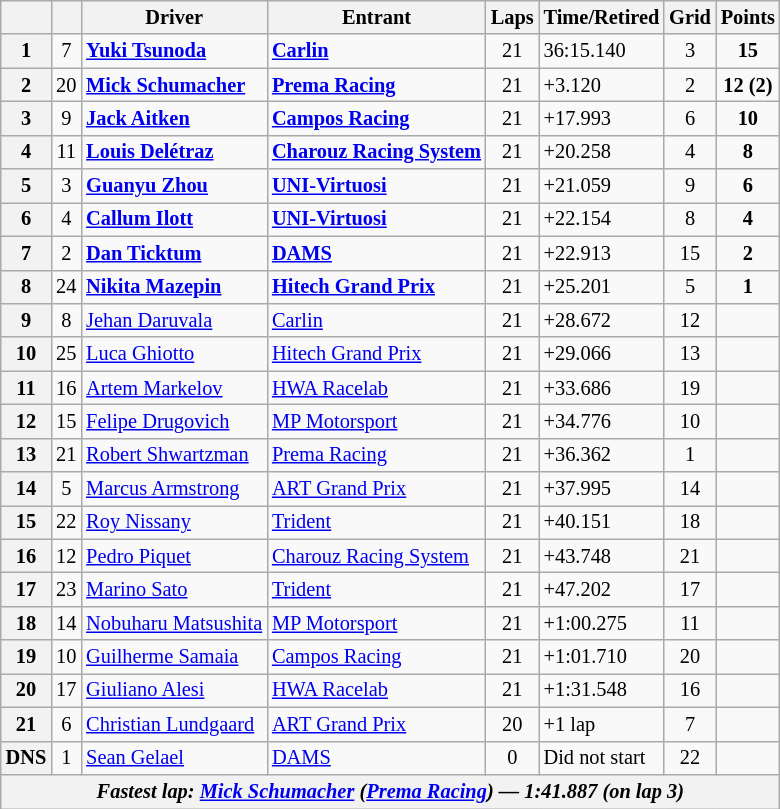<table class="wikitable" style="font-size: 85%;">
<tr>
<th></th>
<th></th>
<th>Driver</th>
<th>Entrant</th>
<th>Laps</th>
<th>Time/Retired</th>
<th>Grid</th>
<th>Points</th>
</tr>
<tr>
<th>1</th>
<td align="center">7</td>
<td> <strong><a href='#'>Yuki Tsunoda</a></strong></td>
<td><strong><a href='#'>Carlin</a></strong></td>
<td align="center">21</td>
<td>36:15.140</td>
<td align="center">3</td>
<td align="center"><strong>15</strong></td>
</tr>
<tr>
<th>2</th>
<td align="center">20</td>
<td> <strong><a href='#'>Mick Schumacher</a></strong></td>
<td><strong><a href='#'>Prema Racing</a></strong></td>
<td align="center">21</td>
<td>+3.120</td>
<td align="center">2</td>
<td align="center"><strong>12 (2)</strong></td>
</tr>
<tr>
<th>3</th>
<td align="center">9</td>
<td> <strong><a href='#'>Jack Aitken</a></strong></td>
<td><strong><a href='#'>Campos Racing</a></strong></td>
<td align="center">21</td>
<td>+17.993</td>
<td align="center">6</td>
<td align="center"><strong>10</strong></td>
</tr>
<tr>
<th>4</th>
<td align="center">11</td>
<td> <strong><a href='#'>Louis Delétraz</a></strong></td>
<td><strong><a href='#'>Charouz Racing System</a></strong></td>
<td align="center">21</td>
<td>+20.258</td>
<td align="center">4</td>
<td align="center"><strong>8</strong></td>
</tr>
<tr>
<th>5</th>
<td align="center">3</td>
<td> <strong><a href='#'>Guanyu Zhou</a></strong></td>
<td><strong><a href='#'>UNI-Virtuosi</a></strong></td>
<td align="center">21</td>
<td>+21.059</td>
<td align="center">9</td>
<td align="center"><strong>6</strong></td>
</tr>
<tr>
<th>6</th>
<td align="center">4</td>
<td> <strong><a href='#'>Callum Ilott</a></strong></td>
<td><strong><a href='#'>UNI-Virtuosi</a></strong></td>
<td align="center">21</td>
<td>+22.154</td>
<td align="center">8</td>
<td align="center"><strong>4</strong></td>
</tr>
<tr>
<th>7</th>
<td align="center">2</td>
<td> <strong><a href='#'>Dan Ticktum</a></strong></td>
<td><strong><a href='#'>DAMS</a></strong></td>
<td align="center">21</td>
<td>+22.913</td>
<td align="center">15</td>
<td align="center"><strong>2</strong></td>
</tr>
<tr>
<th>8</th>
<td align="center">24</td>
<td> <strong><a href='#'>Nikita Mazepin</a></strong></td>
<td><strong><a href='#'>Hitech Grand Prix</a></strong></td>
<td align="center">21</td>
<td>+25.201</td>
<td align="center">5</td>
<td align="center"><strong>1</strong></td>
</tr>
<tr>
<th>9</th>
<td align="center">8</td>
<td> <a href='#'>Jehan Daruvala</a></td>
<td><a href='#'>Carlin</a></td>
<td align="center">21</td>
<td>+28.672</td>
<td align="center">12</td>
<td align="center"></td>
</tr>
<tr>
<th>10</th>
<td align="center">25</td>
<td> <a href='#'>Luca Ghiotto</a></td>
<td><a href='#'>Hitech Grand Prix</a></td>
<td align="center">21</td>
<td>+29.066</td>
<td align="center">13</td>
<td align="center"></td>
</tr>
<tr>
<th>11</th>
<td align="center">16</td>
<td> <a href='#'>Artem Markelov</a></td>
<td><a href='#'>HWA Racelab</a></td>
<td align="center">21</td>
<td>+33.686</td>
<td align="center">19</td>
<td align="center"></td>
</tr>
<tr>
<th>12</th>
<td align="center">15</td>
<td> <a href='#'>Felipe Drugovich</a></td>
<td><a href='#'>MP Motorsport</a></td>
<td align="center">21</td>
<td>+34.776</td>
<td align="center">10</td>
<td align="center"></td>
</tr>
<tr>
<th>13</th>
<td align="center">21</td>
<td> <a href='#'>Robert Shwartzman</a></td>
<td><a href='#'>Prema Racing</a></td>
<td align="center">21</td>
<td>+36.362</td>
<td align="center">1</td>
<td align="center"></td>
</tr>
<tr>
<th>14</th>
<td align="center">5</td>
<td> <a href='#'>Marcus Armstrong</a></td>
<td><a href='#'>ART Grand Prix</a></td>
<td align="center">21</td>
<td>+37.995</td>
<td align="center">14</td>
<td align="center"></td>
</tr>
<tr>
<th>15</th>
<td align="center">22</td>
<td> <a href='#'>Roy Nissany</a></td>
<td><a href='#'>Trident</a></td>
<td align="center">21</td>
<td>+40.151</td>
<td align="center">18</td>
<td align="center"></td>
</tr>
<tr>
<th>16</th>
<td align="center">12</td>
<td> <a href='#'>Pedro Piquet</a></td>
<td><a href='#'>Charouz Racing System</a></td>
<td align="center">21</td>
<td>+43.748</td>
<td align="center">21</td>
<td align="center"></td>
</tr>
<tr>
<th>17</th>
<td align="center">23</td>
<td> <a href='#'>Marino Sato</a></td>
<td><a href='#'>Trident</a></td>
<td align="center">21</td>
<td>+47.202</td>
<td align="center">17</td>
<td align="center"></td>
</tr>
<tr>
<th>18</th>
<td align="center">14</td>
<td> <a href='#'>Nobuharu Matsushita</a></td>
<td><a href='#'>MP Motorsport</a></td>
<td align="center">21</td>
<td>+1:00.275</td>
<td align="center">11</td>
<td align="center"></td>
</tr>
<tr>
<th>19</th>
<td align="center">10</td>
<td> <a href='#'>Guilherme Samaia</a></td>
<td><a href='#'>Campos Racing</a></td>
<td align="center">21</td>
<td>+1:01.710</td>
<td align="center">20</td>
<td></td>
</tr>
<tr>
<th>20</th>
<td align="center">17</td>
<td> <a href='#'>Giuliano Alesi</a></td>
<td><a href='#'>HWA Racelab</a></td>
<td align="center">21</td>
<td>+1:31.548</td>
<td align="center">16</td>
<td></td>
</tr>
<tr>
<th>21</th>
<td align="center">6</td>
<td> <a href='#'>Christian Lundgaard</a></td>
<td><a href='#'>ART Grand Prix</a></td>
<td align="center">20</td>
<td>+1 lap</td>
<td align="center">7</td>
<td></td>
</tr>
<tr>
<th>DNS</th>
<td align="center">1</td>
<td> <a href='#'>Sean Gelael</a></td>
<td><a href='#'>DAMS</a></td>
<td align="center">0</td>
<td>Did not start</td>
<td align="center">22</td>
<td></td>
</tr>
<tr>
<th colspan="8"><em>Fastest lap:  <a href='#'>Mick Schumacher</a> (<a href='#'>Prema Racing</a>) — 1:41.887 (on lap 3)</em></th>
</tr>
</table>
